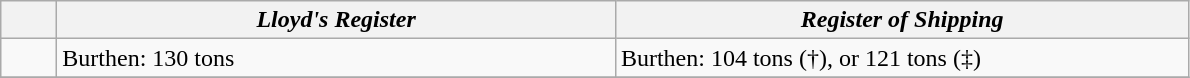<table class="wikitable">
<tr>
<th scope="col" style="width: 30px;"></th>
<th scope="col" style="width: 365px;"><em>Lloyd's Register</em></th>
<th scope="col" style="width: 375px;"><em>Register of Shipping</em></th>
</tr>
<tr>
<td></td>
<td>Burthen: 130 tons</td>
<td>Burthen: 104 tons (†), or 121 tons (‡)</td>
</tr>
<tr>
</tr>
</table>
